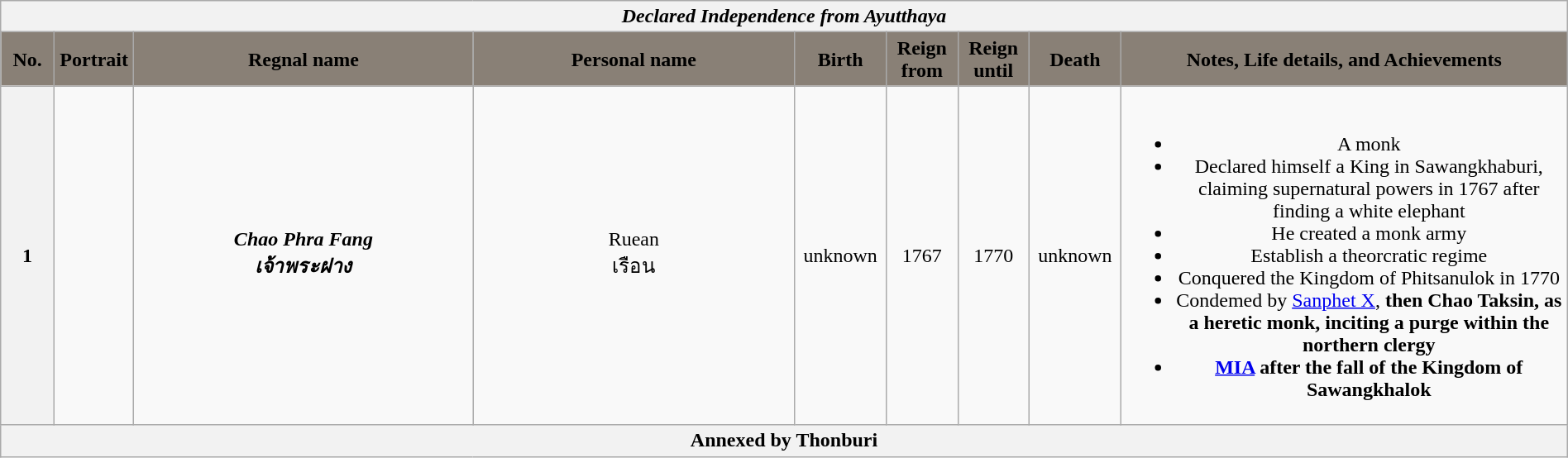<table class="wikitable" style="text-align:center; width:100%;">
<tr>
<th colspan="9"><em>Declared Independence from Ayutthaya</em></th>
</tr>
<tr>
<th width="3%" style="background-color:#898076">No.</th>
<th width="1%" style="background-color:#898076">Portrait</th>
<th width="19%" style="background-color:#898076">Regnal name</th>
<th width="18%" style="background-color:#898076">Personal name</th>
<th width="4%" style="background-color:#898076">Birth</th>
<th width="4%" style="background-color:#898076">Reign from</th>
<th width="4%" style="background-color:#898076">Reign until</th>
<th width="4%" style="background-color:#898076">Death</th>
<th width="25%" style="background-color:#898076">Notes, Life details, and Achievements</th>
</tr>
<tr>
<th>1</th>
<td></td>
<td><strong><em>Chao Phra<em> Fang<strong><br>เจ้าพระฝาง</td>
<td>Ruean<br>เรือน</td>
<td>unknown</td>
<td>1767</td>
<td>1770</td>
<td>unknown</td>
<td><br><ul><li>A monk</li><li>Declared himself a King in Sawangkhaburi, claiming supernatural powers in 1767 after finding a white elephant</li><li>He created a monk army</li><li>Establish a theorcratic regime</li><li>Conquered the Kingdom of Phitsanulok in 1770</li><li>Condemed by </strong><a href='#'>Sanphet X</a>,<strong> then Chao Taksin, as a heretic monk, inciting a purge within the northern clergy</li><li><a href='#'>MIA</a> after the fall of the Kingdom of Sawangkhalok</li></ul></td>
</tr>
<tr>
<th colspan="9"></em>Annexed by Thonburi<em></th>
</tr>
</table>
